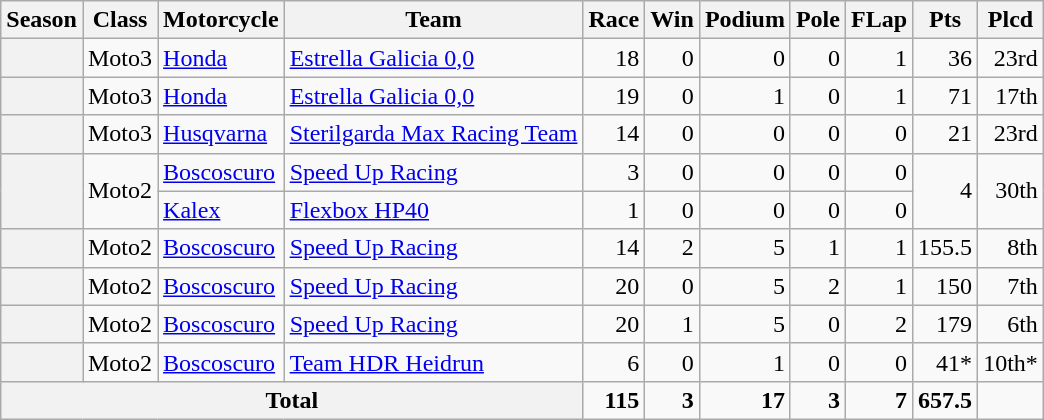<table class="wikitable" style="text-align:right;">
<tr>
<th>Season</th>
<th>Class</th>
<th>Motorcycle</th>
<th>Team</th>
<th>Race</th>
<th>Win</th>
<th>Podium</th>
<th>Pole</th>
<th>FLap</th>
<th>Pts</th>
<th>Plcd</th>
</tr>
<tr>
<th></th>
<td>Moto3</td>
<td style="text-align:left;"><a href='#'>Honda</a></td>
<td style="text-align:left;"><a href='#'>Estrella Galicia 0,0</a></td>
<td>18</td>
<td>0</td>
<td>0</td>
<td>0</td>
<td>1</td>
<td>36</td>
<td>23rd</td>
</tr>
<tr>
<th></th>
<td>Moto3</td>
<td style="text-align:left;"><a href='#'>Honda</a></td>
<td style="text-align:left;"><a href='#'>Estrella Galicia 0,0</a></td>
<td>19</td>
<td>0</td>
<td>1</td>
<td>0</td>
<td>1</td>
<td>71</td>
<td>17th</td>
</tr>
<tr>
<th></th>
<td>Moto3</td>
<td style="text-align:left;"><a href='#'>Husqvarna</a></td>
<td style="text-align:left;"><a href='#'>Sterilgarda Max Racing Team</a></td>
<td>14</td>
<td>0</td>
<td>0</td>
<td>0</td>
<td>0</td>
<td>21</td>
<td>23rd</td>
</tr>
<tr>
<th rowspan="2"></th>
<td rowspan="2">Moto2</td>
<td style="text-align:left;"><a href='#'>Boscoscuro</a></td>
<td style="text-align:left;"><a href='#'>Speed Up Racing</a></td>
<td>3</td>
<td>0</td>
<td>0</td>
<td>0</td>
<td>0</td>
<td rowspan="2">4</td>
<td rowspan="2">30th</td>
</tr>
<tr>
<td style="text-align:left;"><a href='#'>Kalex</a></td>
<td style="text-align:left;"><a href='#'>Flexbox HP40</a></td>
<td>1</td>
<td>0</td>
<td>0</td>
<td>0</td>
<td>0</td>
</tr>
<tr>
<th></th>
<td>Moto2</td>
<td style="text-align:left;"><a href='#'>Boscoscuro</a></td>
<td style="text-align:left;"><a href='#'>Speed Up Racing</a></td>
<td>14</td>
<td>2</td>
<td>5</td>
<td>1</td>
<td>1</td>
<td>155.5</td>
<td>8th</td>
</tr>
<tr>
<th></th>
<td>Moto2</td>
<td style="text-align:left;"><a href='#'>Boscoscuro</a></td>
<td style="text-align:left;"><a href='#'>Speed Up Racing</a></td>
<td>20</td>
<td>0</td>
<td>5</td>
<td>2</td>
<td>1</td>
<td>150</td>
<td>7th</td>
</tr>
<tr>
<th></th>
<td>Moto2</td>
<td style="text-align:left;"><a href='#'>Boscoscuro</a></td>
<td style="text-align:left;"><a href='#'>Speed Up Racing</a></td>
<td>20</td>
<td>1</td>
<td>5</td>
<td>0</td>
<td>2</td>
<td>179</td>
<td>6th</td>
</tr>
<tr>
<th></th>
<td>Moto2</td>
<td style="text-align:left;"><a href='#'>Boscoscuro</a></td>
<td style="text-align:left;"><a href='#'>Team HDR Heidrun</a></td>
<td>6</td>
<td>0</td>
<td>1</td>
<td>0</td>
<td>0</td>
<td>41*</td>
<td>10th*</td>
</tr>
<tr>
<th colspan="4">Total</th>
<td><strong>115</strong></td>
<td><strong>3</strong></td>
<td><strong>17</strong></td>
<td><strong>3</strong></td>
<td><strong>7</strong></td>
<td><strong>657.5</strong></td>
<td></td>
</tr>
</table>
